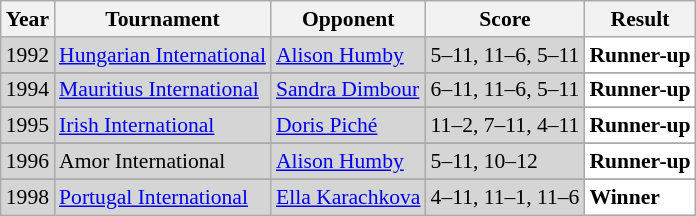<table class="sortable wikitable" style="font-size: 90%;">
<tr>
<th>Year</th>
<th>Tournament</th>
<th>Opponent</th>
<th>Score</th>
<th>Result</th>
</tr>
<tr style="background:#D5D5D5">
<td align="center">1992</td>
<td align="left"><a href='#'>Hungarian International</a></td>
<td align="left"> <a href='#'>Alison Humby</a></td>
<td align="left">5–11, 11–6, 5–11</td>
<td style="text-align:left; background:white"> <strong>Runner-up</strong></td>
</tr>
<tr>
</tr>
<tr style="background:#D5D5D5">
<td align="center">1994</td>
<td align="left"><a href='#'>Mauritius International</a></td>
<td align="left"> <a href='#'>Sandra Dimbour</a></td>
<td align="left">6–11, 11–6, 5–11</td>
<td style="text-align:left; background:white"> <strong>Runner-up</strong></td>
</tr>
<tr>
</tr>
<tr style="background:#D5D5D5">
<td align="center">1995</td>
<td align="left"><a href='#'>Irish International</a></td>
<td align="left"> <a href='#'>Doris Piché</a></td>
<td align="left">11–2, 7–11, 4–11</td>
<td style="text-align:left; background:white"> <strong>Runner-up</strong></td>
</tr>
<tr>
</tr>
<tr style="background:#D5D5D5">
<td align="center">1996</td>
<td align="left">Amor International</td>
<td align="left"> <a href='#'>Alison Humby</a></td>
<td align="left">5–11, 10–12</td>
<td style="text-align:left; background:white"> <strong>Runner-up</strong></td>
</tr>
<tr>
</tr>
<tr style="background:#D5D5D5">
<td align="center">1998</td>
<td align="left"><a href='#'>Portugal International</a></td>
<td align="left"> <a href='#'>Ella Karachkova</a></td>
<td align="left">4–11, 11–1, 11–6</td>
<td style="text-align:left; background:white"> <strong>Winner</strong></td>
</tr>
</table>
